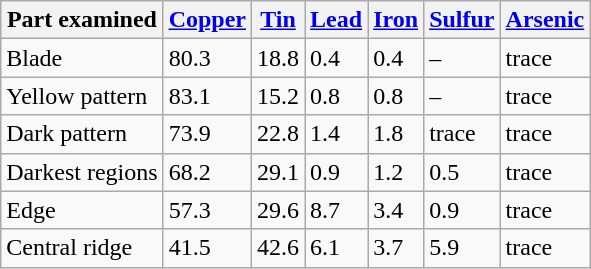<table class="wikitable">
<tr>
<th>Part examined</th>
<th><a href='#'>Copper</a></th>
<th><a href='#'>Tin</a></th>
<th><a href='#'>Lead</a></th>
<th><a href='#'>Iron</a></th>
<th><a href='#'>Sulfur</a></th>
<th><a href='#'>Arsenic</a></th>
</tr>
<tr>
<td>Blade</td>
<td>80.3</td>
<td>18.8</td>
<td>0.4</td>
<td>0.4</td>
<td>–</td>
<td>trace</td>
</tr>
<tr>
<td>Yellow pattern</td>
<td>83.1</td>
<td>15.2</td>
<td>0.8</td>
<td>0.8</td>
<td>–</td>
<td>trace</td>
</tr>
<tr>
<td>Dark pattern</td>
<td>73.9</td>
<td>22.8</td>
<td>1.4</td>
<td>1.8</td>
<td>trace</td>
<td>trace</td>
</tr>
<tr>
<td>Darkest regions</td>
<td>68.2</td>
<td>29.1</td>
<td>0.9</td>
<td>1.2</td>
<td>0.5</td>
<td>trace</td>
</tr>
<tr>
<td>Edge</td>
<td>57.3</td>
<td>29.6</td>
<td>8.7</td>
<td>3.4</td>
<td>0.9</td>
<td>trace</td>
</tr>
<tr>
<td>Central ridge</td>
<td>41.5</td>
<td>42.6</td>
<td>6.1</td>
<td>3.7</td>
<td>5.9</td>
<td>trace</td>
</tr>
</table>
